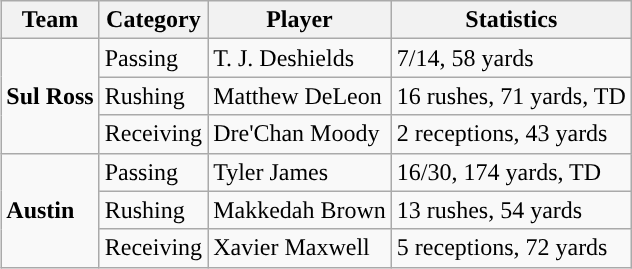<table class="wikitable" style="float: right;">
<tr>
<th>Team</th>
<th>Category</th>
<th>Player</th>
<th>Statistics</th>
</tr>
<tr>
<td rowspan=3><strong>Sul Ross</strong></td>
<td>Passing</td>
<td>T. J. Deshields</td>
<td>7/14, 58 yards</td>
</tr>
<tr>
<td>Rushing</td>
<td>Matthew DeLeon</td>
<td>16 rushes, 71 yards, TD</td>
</tr>
<tr>
<td>Receiving</td>
<td>Dre'Chan Moody</td>
<td>2 receptions, 43 yards</td>
</tr>
<tr>
<td rowspan=3><strong>Austin</strong></td>
<td>Passing</td>
<td>Tyler James</td>
<td>16/30, 174 yards, TD</td>
</tr>
<tr>
<td>Rushing</td>
<td>Makkedah Brown</td>
<td>13 rushes, 54 yards</td>
</tr>
<tr>
<td>Receiving</td>
<td>Xavier Maxwell</td>
<td>5 receptions, 72 yards</td>
</tr>
</table>
